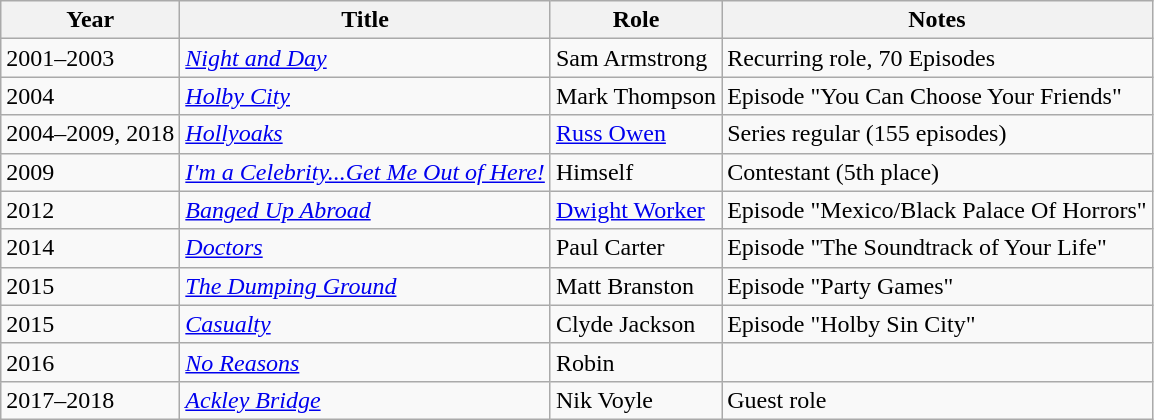<table class="wikitable sortable">
<tr>
<th>Year</th>
<th>Title</th>
<th class="unsortable">Role</th>
<th class="unsortable">Notes</th>
</tr>
<tr>
<td>2001–2003</td>
<td><em><a href='#'>Night and Day</a></em></td>
<td>Sam Armstrong</td>
<td>Recurring role, 70 Episodes</td>
</tr>
<tr>
<td>2004</td>
<td><em><a href='#'>Holby City</a></em></td>
<td>Mark Thompson</td>
<td>Episode "You Can Choose Your Friends"</td>
</tr>
<tr>
<td>2004–2009, 2018</td>
<td><em><a href='#'>Hollyoaks</a></em></td>
<td><a href='#'>Russ Owen</a></td>
<td>Series regular (155 episodes)</td>
</tr>
<tr>
<td>2009</td>
<td><em><a href='#'>I'm a Celebrity...Get Me Out of Here!</a></em></td>
<td>Himself</td>
<td>Contestant (5th place)</td>
</tr>
<tr>
<td>2012</td>
<td><em><a href='#'>Banged Up Abroad</a></em></td>
<td><a href='#'>Dwight Worker</a></td>
<td>Episode "Mexico/Black Palace Of Horrors"</td>
</tr>
<tr>
<td>2014</td>
<td><em><a href='#'>Doctors</a></em></td>
<td>Paul Carter</td>
<td>Episode "The Soundtrack of Your Life"</td>
</tr>
<tr>
<td>2015</td>
<td><em><a href='#'>The Dumping Ground</a></em></td>
<td>Matt Branston</td>
<td>Episode "Party Games"</td>
</tr>
<tr>
<td>2015</td>
<td><em><a href='#'>Casualty</a></em></td>
<td>Clyde Jackson</td>
<td>Episode "Holby Sin City"</td>
</tr>
<tr>
<td>2016</td>
<td><em><a href='#'>No Reasons</a></em></td>
<td>Robin</td>
<td></td>
</tr>
<tr>
<td>2017–2018</td>
<td><em><a href='#'>Ackley Bridge</a></em></td>
<td>Nik Voyle</td>
<td>Guest role</td>
</tr>
</table>
